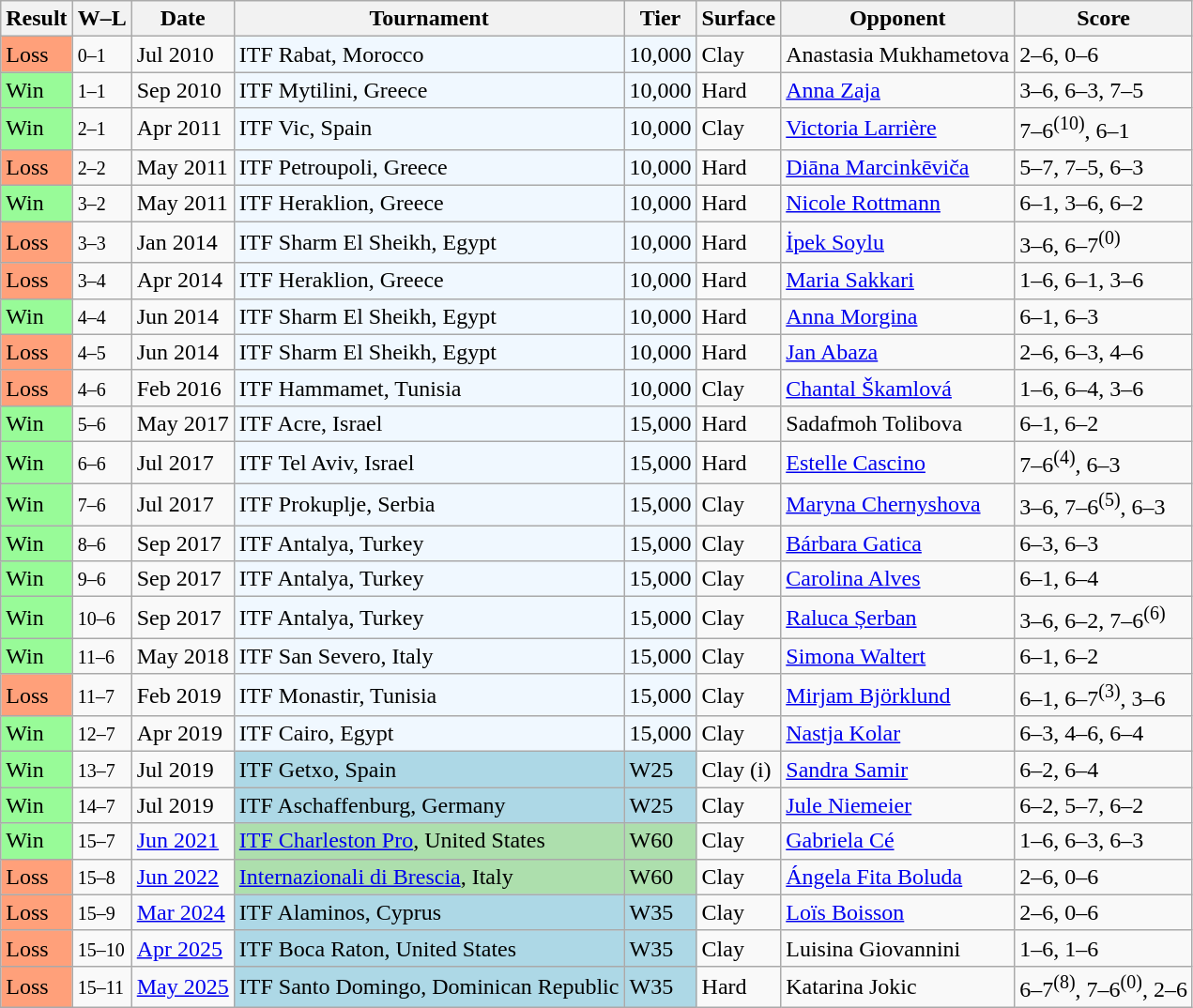<table class="sortable wikitable">
<tr>
<th>Result</th>
<th class="unsortable">W–L</th>
<th>Date</th>
<th>Tournament</th>
<th>Tier</th>
<th>Surface</th>
<th>Opponent</th>
<th class="unsortable">Score</th>
</tr>
<tr>
<td style="background:#ffa07a;">Loss</td>
<td><small>0–1</small></td>
<td>Jul 2010</td>
<td style="background:#f0f8ff;">ITF Rabat, Morocco</td>
<td style="background:#f0f8ff;">10,000</td>
<td>Clay</td>
<td> Anastasia Mukhametova</td>
<td>2–6, 0–6</td>
</tr>
<tr>
<td style="background:#98fb98;">Win</td>
<td><small>1–1</small></td>
<td>Sep 2010</td>
<td style="background:#f0f8ff;">ITF Mytilini, Greece</td>
<td style="background:#f0f8ff;">10,000</td>
<td>Hard</td>
<td> <a href='#'>Anna Zaja</a></td>
<td>3–6, 6–3, 7–5</td>
</tr>
<tr>
<td style="background:#98fb98;">Win</td>
<td><small>2–1</small></td>
<td>Apr 2011</td>
<td style="background:#f0f8ff;">ITF Vic, Spain</td>
<td style="background:#f0f8ff;">10,000</td>
<td>Clay</td>
<td> <a href='#'>Victoria Larrière</a></td>
<td>7–6<sup>(10)</sup>, 6–1</td>
</tr>
<tr>
<td style="background:#ffa07a;">Loss</td>
<td><small>2–2</small></td>
<td>May 2011</td>
<td style="background:#f0f8ff;">ITF Petroupoli, Greece</td>
<td style="background:#f0f8ff;">10,000</td>
<td>Hard</td>
<td> <a href='#'>Diāna Marcinkēviča</a></td>
<td>5–7, 7–5, 6–3</td>
</tr>
<tr>
<td style="background:#98fb98;">Win</td>
<td><small>3–2</small></td>
<td>May 2011</td>
<td style="background:#f0f8ff;">ITF Heraklion, Greece</td>
<td style="background:#f0f8ff;">10,000</td>
<td>Hard</td>
<td> <a href='#'>Nicole Rottmann</a></td>
<td>6–1, 3–6, 6–2</td>
</tr>
<tr>
<td style="background:#ffa07a;">Loss</td>
<td><small>3–3</small></td>
<td>Jan 2014</td>
<td style="background:#f0f8ff;">ITF Sharm El Sheikh, Egypt</td>
<td style="background:#f0f8ff;">10,000</td>
<td>Hard</td>
<td> <a href='#'>İpek Soylu</a></td>
<td>3–6, 6–7<sup>(0)</sup></td>
</tr>
<tr>
<td style="background:#ffa07a;">Loss</td>
<td><small>3–4</small></td>
<td>Apr 2014</td>
<td style="background:#f0f8ff;">ITF Heraklion, Greece</td>
<td style="background:#f0f8ff;">10,000</td>
<td>Hard</td>
<td> <a href='#'>Maria Sakkari</a></td>
<td>1–6, 6–1, 3–6</td>
</tr>
<tr>
<td style="background:#98fb98;">Win</td>
<td><small>4–4</small></td>
<td>Jun 2014</td>
<td style="background:#f0f8ff;">ITF Sharm El Sheikh, Egypt</td>
<td style="background:#f0f8ff;">10,000</td>
<td>Hard</td>
<td> <a href='#'>Anna Morgina</a></td>
<td>6–1, 6–3</td>
</tr>
<tr>
<td style="background:#ffa07a;">Loss</td>
<td><small>4–5</small></td>
<td>Jun 2014</td>
<td style="background:#f0f8ff;">ITF Sharm El Sheikh, Egypt</td>
<td style="background:#f0f8ff;">10,000</td>
<td>Hard</td>
<td> <a href='#'>Jan Abaza</a></td>
<td>2–6, 6–3, 4–6</td>
</tr>
<tr>
<td style="background:#ffa07a;">Loss</td>
<td><small>4–6</small></td>
<td>Feb 2016</td>
<td style="background:#f0f8ff;">ITF Hammamet, Tunisia</td>
<td style="background:#f0f8ff;">10,000</td>
<td>Clay</td>
<td> <a href='#'>Chantal Škamlová</a></td>
<td>1–6, 6–4, 3–6</td>
</tr>
<tr>
<td style="background:#98fb98;">Win</td>
<td><small>5–6</small></td>
<td>May 2017</td>
<td style="background:#f0f8ff;">ITF Acre, Israel</td>
<td style="background:#f0f8ff;">15,000</td>
<td>Hard</td>
<td> Sadafmoh Tolibova</td>
<td>6–1, 6–2</td>
</tr>
<tr>
<td style="background:#98fb98;">Win</td>
<td><small>6–6</small></td>
<td>Jul 2017</td>
<td style="background:#f0f8ff;">ITF Tel Aviv, Israel</td>
<td style="background:#f0f8ff;">15,000</td>
<td>Hard</td>
<td> <a href='#'>Estelle Cascino</a></td>
<td>7–6<sup>(4)</sup>, 6–3</td>
</tr>
<tr>
<td style="background:#98fb98;">Win</td>
<td><small>7–6</small></td>
<td>Jul 2017</td>
<td style="background:#f0f8ff;">ITF Prokuplje, Serbia</td>
<td style="background:#f0f8ff;">15,000</td>
<td>Clay</td>
<td> <a href='#'>Maryna Chernyshova</a></td>
<td>3–6, 7–6<sup>(5)</sup>, 6–3</td>
</tr>
<tr>
<td style="background:#98fb98;">Win</td>
<td><small>8–6</small></td>
<td>Sep 2017</td>
<td style="background:#f0f8ff;">ITF Antalya, Turkey</td>
<td style="background:#f0f8ff;">15,000</td>
<td>Clay</td>
<td> <a href='#'>Bárbara Gatica</a></td>
<td>6–3, 6–3</td>
</tr>
<tr>
<td style="background:#98fb98;">Win</td>
<td><small>9–6</small></td>
<td>Sep 2017</td>
<td style="background:#f0f8ff;">ITF Antalya, Turkey</td>
<td style="background:#f0f8ff;">15,000</td>
<td>Clay</td>
<td> <a href='#'>Carolina Alves</a></td>
<td>6–1, 6–4</td>
</tr>
<tr>
<td style="background:#98fb98;">Win</td>
<td><small>10–6</small></td>
<td>Sep 2017</td>
<td style="background:#f0f8ff;">ITF Antalya, Turkey</td>
<td style="background:#f0f8ff;">15,000</td>
<td>Clay</td>
<td> <a href='#'>Raluca Șerban</a></td>
<td>3–6, 6–2, 7–6<sup>(6)</sup></td>
</tr>
<tr>
<td style="background:#98fb98;">Win</td>
<td><small>11–6</small></td>
<td>May 2018</td>
<td style="background:#f0f8ff;">ITF San Severo, Italy</td>
<td style="background:#f0f8ff;">15,000</td>
<td>Clay</td>
<td> <a href='#'>Simona Waltert</a></td>
<td>6–1, 6–2</td>
</tr>
<tr>
<td style="background:#ffa07a;">Loss</td>
<td><small>11–7</small></td>
<td>Feb 2019</td>
<td style="background:#f0f8ff;">ITF Monastir, Tunisia</td>
<td style="background:#f0f8ff;">15,000</td>
<td>Clay</td>
<td> <a href='#'>Mirjam Björklund</a></td>
<td>6–1, 6–7<sup>(3)</sup>, 3–6</td>
</tr>
<tr>
<td style="background:#98fb98;">Win</td>
<td><small>12–7</small></td>
<td>Apr 2019</td>
<td style="background:#f0f8ff;">ITF Cairo, Egypt</td>
<td style="background:#f0f8ff;">15,000</td>
<td>Clay</td>
<td> <a href='#'>Nastja Kolar</a></td>
<td>6–3, 4–6, 6–4</td>
</tr>
<tr>
<td style="background:#98fb98;">Win</td>
<td><small>13–7</small></td>
<td>Jul 2019</td>
<td style="background:lightblue;">ITF Getxo, Spain</td>
<td style="background:lightblue;">W25</td>
<td>Clay (i)</td>
<td> <a href='#'>Sandra Samir</a></td>
<td>6–2, 6–4</td>
</tr>
<tr>
<td style="background:#98fb98;">Win</td>
<td><small>14–7</small></td>
<td>Jul 2019</td>
<td style="background:lightblue;">ITF Aschaffenburg, Germany</td>
<td style="background:lightblue;">W25</td>
<td>Clay</td>
<td> <a href='#'>Jule Niemeier</a></td>
<td>6–2, 5–7, 6–2</td>
</tr>
<tr>
<td bgcolor="98FB98">Win</td>
<td><small>15–7</small></td>
<td><a href='#'>Jun 2021</a></td>
<td style="background:#addfad;"><a href='#'>ITF Charleston Pro</a>, United States</td>
<td style="background:#addfad;">W60</td>
<td>Clay</td>
<td> <a href='#'>Gabriela Cé</a></td>
<td>1–6, 6–3, 6–3</td>
</tr>
<tr>
<td style="background:#ffa07a;">Loss</td>
<td><small>15–8</small></td>
<td><a href='#'>Jun 2022</a></td>
<td style="background:#addfad;"><a href='#'>Internazionali di Brescia</a>, Italy</td>
<td style="background:#addfad;">W60</td>
<td>Clay</td>
<td> <a href='#'>Ángela Fita Boluda</a></td>
<td>2–6, 0–6</td>
</tr>
<tr>
<td style="background:#ffa07a;">Loss</td>
<td><small>15–9</small></td>
<td><a href='#'>Mar 2024</a></td>
<td style="background:lightblue;">ITF Alaminos, Cyprus</td>
<td style="background:lightblue;">W35</td>
<td>Clay</td>
<td> <a href='#'>Loïs Boisson</a></td>
<td>2–6, 0–6</td>
</tr>
<tr>
<td style="background:#ffa07a;">Loss</td>
<td><small>15–10</small></td>
<td><a href='#'>Apr 2025</a></td>
<td style="background:lightblue;">ITF Boca Raton, United States</td>
<td style="background:lightblue;">W35</td>
<td>Clay</td>
<td> Luisina Giovannini</td>
<td>1–6, 1–6</td>
</tr>
<tr>
<td style="background:#ffa07a;">Loss</td>
<td><small>15–11</small></td>
<td><a href='#'>May 2025</a></td>
<td style="background:lightblue;">ITF Santo Domingo, Dominican Republic</td>
<td style="background:lightblue;">W35</td>
<td>Hard</td>
<td> Katarina Jokic</td>
<td>6–7<sup>(8)</sup>, 7–6<sup>(0)</sup>, 2–6</td>
</tr>
</table>
